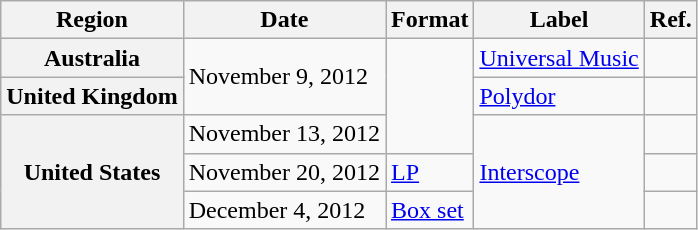<table class="wikitable plainrowheaders">
<tr>
<th>Region</th>
<th>Date</th>
<th>Format</th>
<th>Label</th>
<th>Ref.</th>
</tr>
<tr>
<th scope="row">Australia</th>
<td rowspan="2">November 9, 2012</td>
<td rowspan="3"></td>
<td><a href='#'>Universal Music</a></td>
<td></td>
</tr>
<tr>
<th scope="row">United Kingdom</th>
<td><a href='#'>Polydor</a></td>
<td></td>
</tr>
<tr>
<th scope="row" rowspan="3">United States</th>
<td>November 13, 2012</td>
<td rowspan="3"><a href='#'>Interscope</a></td>
<td></td>
</tr>
<tr>
<td>November 20, 2012</td>
<td><a href='#'>LP</a></td>
<td></td>
</tr>
<tr>
<td>December 4, 2012</td>
<td><a href='#'>Box set</a></td>
<td></td>
</tr>
</table>
